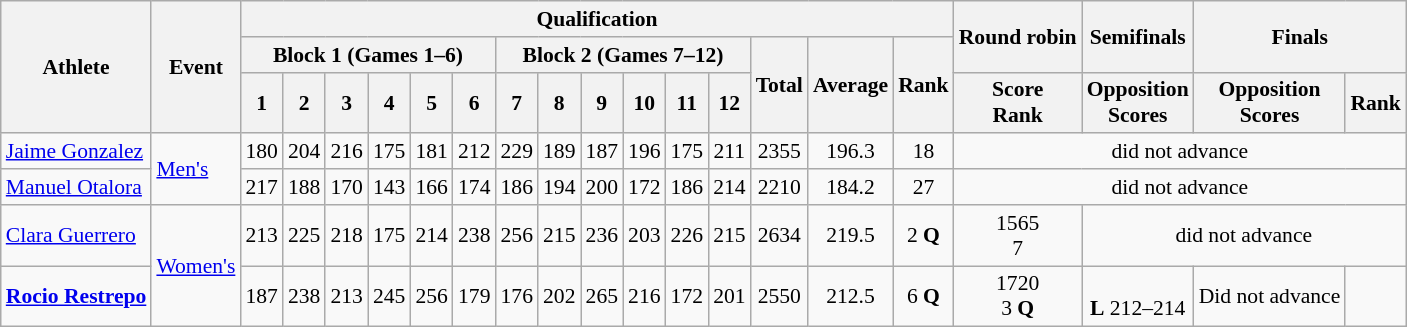<table class="wikitable" border="1" style="font-size:90%">
<tr>
<th rowspan=3>Athlete</th>
<th rowspan=3>Event</th>
<th colspan=15>Qualification</th>
<th rowspan=2>Round robin</th>
<th rowspan=2>Semifinals</th>
<th rowspan=2 colspan=2>Finals</th>
</tr>
<tr>
<th colspan=6>Block 1 (Games 1–6)</th>
<th colspan=6>Block 2 (Games 7–12)</th>
<th rowspan=2>Total</th>
<th rowspan=2>Average</th>
<th rowspan=2>Rank</th>
</tr>
<tr>
<th>1</th>
<th>2</th>
<th>3</th>
<th>4</th>
<th>5</th>
<th>6</th>
<th>7</th>
<th>8</th>
<th>9</th>
<th>10</th>
<th>11</th>
<th>12</th>
<th>Score<br>Rank</th>
<th>Opposition<br>Scores</th>
<th>Opposition<br>Scores</th>
<th>Rank</th>
</tr>
<tr align=center>
<td align=left><a href='#'>Jaime Gonzalez</a></td>
<td align=left rowspan=2><a href='#'>Men's</a></td>
<td>180</td>
<td>204</td>
<td>216</td>
<td>175</td>
<td>181</td>
<td>212</td>
<td>229</td>
<td>189</td>
<td>187</td>
<td>196</td>
<td>175</td>
<td>211</td>
<td>2355</td>
<td>196.3</td>
<td>18</td>
<td align=center colspan=4>did not advance</td>
</tr>
<tr align=center>
<td align=left><a href='#'>Manuel Otalora</a></td>
<td>217</td>
<td>188</td>
<td>170</td>
<td>143</td>
<td>166</td>
<td>174</td>
<td>186</td>
<td>194</td>
<td>200</td>
<td>172</td>
<td>186</td>
<td>214</td>
<td>2210</td>
<td>184.2</td>
<td>27</td>
<td align=center colspan=4>did not advance</td>
</tr>
<tr align=center>
<td align=left><a href='#'>Clara Guerrero</a></td>
<td align=left rowspan=2><a href='#'>Women's</a><br></td>
<td>213</td>
<td>225</td>
<td>218</td>
<td>175</td>
<td>214</td>
<td>238</td>
<td>256</td>
<td>215</td>
<td>236</td>
<td>203</td>
<td>226</td>
<td>215</td>
<td>2634</td>
<td>219.5</td>
<td>2 <strong>Q</strong></td>
<td>1565<br>7</td>
<td align=center colspan=3>did not advance</td>
</tr>
<tr align=center>
<td><strong><a href='#'>Rocio Restrepo</a></strong></td>
<td>187</td>
<td>238</td>
<td>213</td>
<td>245</td>
<td>256</td>
<td>179</td>
<td>176</td>
<td>202</td>
<td>265</td>
<td>216</td>
<td>172</td>
<td>201</td>
<td>2550</td>
<td>212.5</td>
<td>6 <strong>Q</strong></td>
<td>1720<br>3 <strong>Q</strong></td>
<td><br> <strong>L</strong> 212–214</td>
<td>Did not advance</td>
<td></td>
</tr>
</table>
